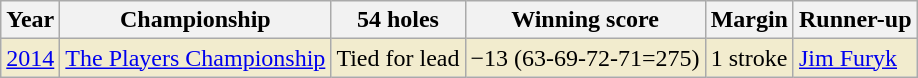<table class="wikitable">
<tr>
<th>Year</th>
<th>Championship</th>
<th>54 holes</th>
<th>Winning score</th>
<th>Margin</th>
<th>Runner-up</th>
</tr>
<tr style="background:#f2ecce;">
<td><a href='#'>2014</a></td>
<td><a href='#'>The Players Championship</a></td>
<td>Tied for lead</td>
<td>−13 (63-69-72-71=275)</td>
<td>1 stroke</td>
<td> <a href='#'>Jim Furyk</a></td>
</tr>
</table>
